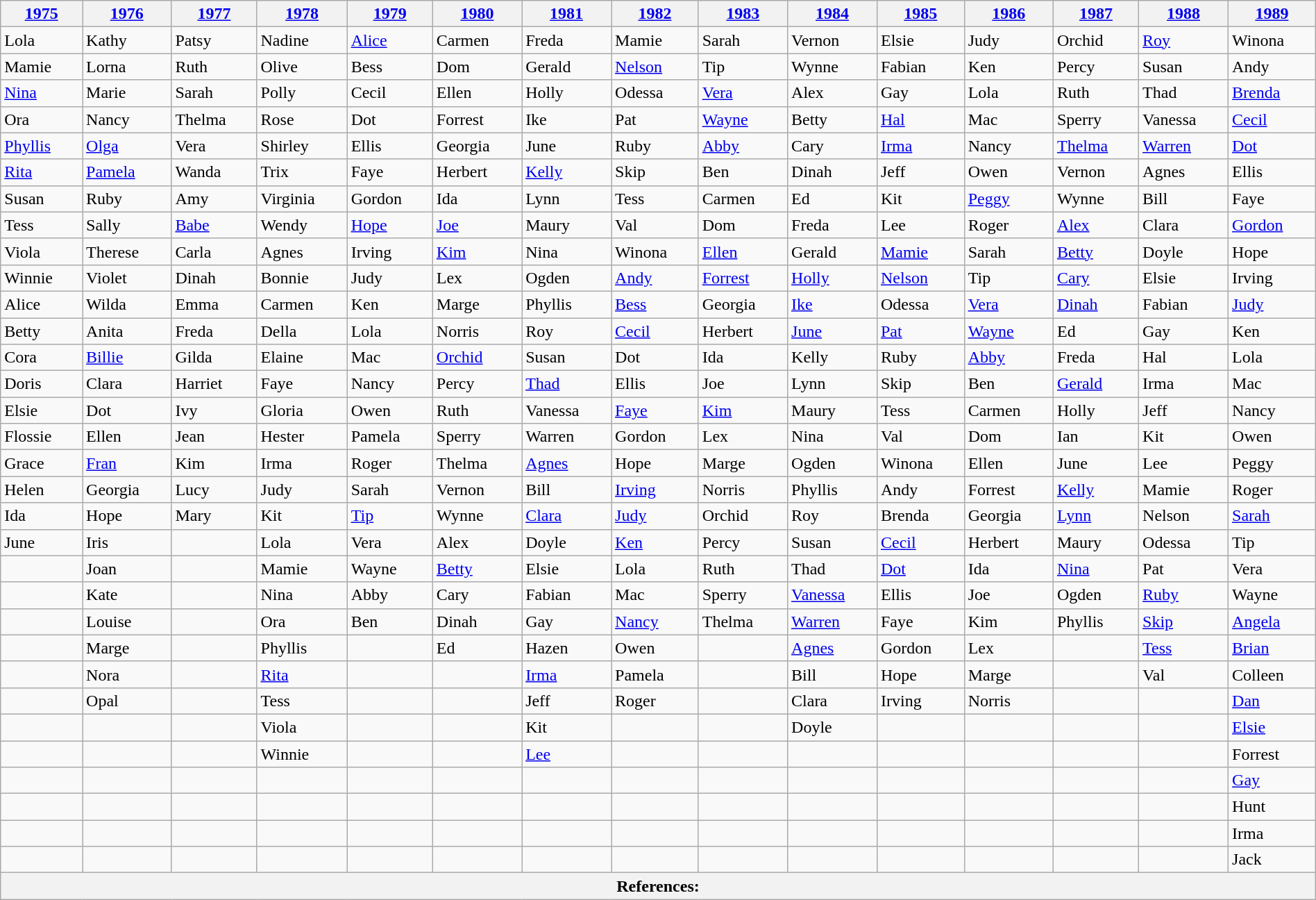<table class="wikitable" width="100%">
<tr>
<th><a href='#'>1975</a></th>
<th><a href='#'>1976</a></th>
<th><a href='#'>1977</a></th>
<th><a href='#'>1978</a></th>
<th><a href='#'>1979</a></th>
<th><a href='#'>1980</a></th>
<th><a href='#'>1981</a></th>
<th><a href='#'>1982</a></th>
<th><a href='#'>1983</a></th>
<th><a href='#'>1984</a></th>
<th><a href='#'>1985</a></th>
<th><a href='#'>1986</a></th>
<th><a href='#'>1987</a></th>
<th><a href='#'>1988</a></th>
<th><a href='#'>1989</a></th>
</tr>
<tr>
<td>Lola</td>
<td>Kathy</td>
<td>Patsy</td>
<td>Nadine</td>
<td><a href='#'>Alice</a></td>
<td>Carmen</td>
<td>Freda</td>
<td>Mamie</td>
<td>Sarah</td>
<td>Vernon</td>
<td>Elsie</td>
<td>Judy</td>
<td>Orchid</td>
<td><a href='#'>Roy</a></td>
<td>Winona</td>
</tr>
<tr>
<td>Mamie</td>
<td>Lorna</td>
<td>Ruth</td>
<td>Olive</td>
<td>Bess</td>
<td>Dom</td>
<td>Gerald</td>
<td><a href='#'>Nelson</a></td>
<td>Tip</td>
<td>Wynne</td>
<td>Fabian</td>
<td>Ken</td>
<td>Percy</td>
<td>Susan</td>
<td>Andy</td>
</tr>
<tr>
<td><a href='#'>Nina</a></td>
<td>Marie</td>
<td>Sarah</td>
<td>Polly</td>
<td>Cecil</td>
<td>Ellen</td>
<td>Holly</td>
<td>Odessa</td>
<td><a href='#'>Vera</a></td>
<td>Alex</td>
<td>Gay</td>
<td>Lola</td>
<td>Ruth</td>
<td>Thad</td>
<td><a href='#'>Brenda</a></td>
</tr>
<tr>
<td>Ora</td>
<td>Nancy</td>
<td>Thelma</td>
<td>Rose</td>
<td>Dot</td>
<td>Forrest</td>
<td>Ike</td>
<td>Pat</td>
<td><a href='#'>Wayne</a></td>
<td>Betty</td>
<td><a href='#'>Hal</a></td>
<td>Mac</td>
<td>Sperry</td>
<td>Vanessa</td>
<td><a href='#'>Cecil</a></td>
</tr>
<tr>
<td><a href='#'>Phyllis</a></td>
<td><a href='#'>Olga</a></td>
<td>Vera</td>
<td>Shirley</td>
<td>Ellis</td>
<td>Georgia</td>
<td>June</td>
<td>Ruby</td>
<td><a href='#'>Abby</a></td>
<td>Cary</td>
<td><a href='#'>Irma</a></td>
<td>Nancy</td>
<td><a href='#'>Thelma</a></td>
<td><a href='#'>Warren</a></td>
<td><a href='#'>Dot</a></td>
</tr>
<tr>
<td><a href='#'>Rita</a></td>
<td><a href='#'>Pamela</a></td>
<td>Wanda</td>
<td>Trix</td>
<td>Faye</td>
<td>Herbert</td>
<td><a href='#'>Kelly</a></td>
<td>Skip</td>
<td>Ben</td>
<td>Dinah</td>
<td>Jeff</td>
<td>Owen</td>
<td>Vernon</td>
<td>Agnes</td>
<td>Ellis</td>
</tr>
<tr>
<td>Susan</td>
<td>Ruby</td>
<td>Amy</td>
<td>Virginia</td>
<td>Gordon</td>
<td>Ida</td>
<td>Lynn</td>
<td>Tess</td>
<td>Carmen</td>
<td>Ed</td>
<td>Kit</td>
<td><a href='#'>Peggy</a></td>
<td>Wynne</td>
<td>Bill</td>
<td>Faye</td>
</tr>
<tr>
<td>Tess</td>
<td>Sally</td>
<td><a href='#'>Babe</a></td>
<td>Wendy</td>
<td><a href='#'>Hope</a></td>
<td><a href='#'>Joe</a></td>
<td>Maury</td>
<td>Val</td>
<td>Dom</td>
<td>Freda</td>
<td>Lee</td>
<td>Roger</td>
<td><a href='#'>Alex</a></td>
<td>Clara</td>
<td><a href='#'>Gordon</a></td>
</tr>
<tr>
<td>Viola</td>
<td>Therese</td>
<td>Carla</td>
<td>Agnes</td>
<td>Irving</td>
<td><a href='#'>Kim</a></td>
<td>Nina</td>
<td>Winona</td>
<td><a href='#'>Ellen</a></td>
<td>Gerald</td>
<td><a href='#'>Mamie</a></td>
<td>Sarah</td>
<td><a href='#'>Betty</a></td>
<td>Doyle</td>
<td>Hope</td>
</tr>
<tr>
<td>Winnie</td>
<td>Violet</td>
<td>Dinah</td>
<td>Bonnie</td>
<td>Judy</td>
<td>Lex</td>
<td>Ogden</td>
<td><a href='#'>Andy</a></td>
<td><a href='#'>Forrest</a></td>
<td><a href='#'>Holly</a></td>
<td><a href='#'>Nelson</a></td>
<td>Tip</td>
<td><a href='#'>Cary</a></td>
<td>Elsie</td>
<td>Irving</td>
</tr>
<tr>
<td>Alice</td>
<td>Wilda</td>
<td>Emma</td>
<td>Carmen</td>
<td>Ken</td>
<td>Marge</td>
<td>Phyllis</td>
<td><a href='#'>Bess</a></td>
<td>Georgia</td>
<td><a href='#'>Ike</a></td>
<td>Odessa</td>
<td><a href='#'>Vera</a></td>
<td><a href='#'>Dinah</a></td>
<td>Fabian</td>
<td><a href='#'>Judy</a></td>
</tr>
<tr>
<td>Betty</td>
<td>Anita</td>
<td>Freda</td>
<td>Della</td>
<td>Lola</td>
<td>Norris</td>
<td>Roy</td>
<td><a href='#'>Cecil</a></td>
<td>Herbert</td>
<td><a href='#'>June</a></td>
<td><a href='#'>Pat</a></td>
<td><a href='#'>Wayne</a></td>
<td>Ed</td>
<td>Gay</td>
<td>Ken</td>
</tr>
<tr>
<td>Cora</td>
<td><a href='#'>Billie</a></td>
<td>Gilda</td>
<td>Elaine</td>
<td>Mac</td>
<td><a href='#'>Orchid</a></td>
<td>Susan</td>
<td>Dot</td>
<td>Ida</td>
<td>Kelly</td>
<td>Ruby</td>
<td><a href='#'>Abby</a></td>
<td>Freda</td>
<td>Hal</td>
<td>Lola</td>
</tr>
<tr>
<td>Doris</td>
<td>Clara</td>
<td>Harriet</td>
<td>Faye</td>
<td>Nancy</td>
<td>Percy</td>
<td><a href='#'>Thad</a></td>
<td>Ellis</td>
<td>Joe</td>
<td>Lynn</td>
<td>Skip</td>
<td>Ben</td>
<td><a href='#'>Gerald</a></td>
<td>Irma</td>
<td>Mac</td>
</tr>
<tr>
<td>Elsie</td>
<td>Dot</td>
<td>Ivy</td>
<td>Gloria</td>
<td>Owen</td>
<td>Ruth</td>
<td>Vanessa</td>
<td><a href='#'>Faye</a></td>
<td><a href='#'>Kim</a></td>
<td>Maury</td>
<td>Tess</td>
<td>Carmen</td>
<td>Holly</td>
<td>Jeff</td>
<td>Nancy</td>
</tr>
<tr>
<td>Flossie</td>
<td>Ellen</td>
<td>Jean</td>
<td>Hester</td>
<td>Pamela</td>
<td>Sperry</td>
<td>Warren</td>
<td>Gordon</td>
<td>Lex</td>
<td>Nina</td>
<td>Val</td>
<td>Dom</td>
<td>Ian</td>
<td>Kit</td>
<td>Owen</td>
</tr>
<tr>
<td>Grace</td>
<td><a href='#'>Fran</a></td>
<td>Kim</td>
<td>Irma</td>
<td>Roger</td>
<td>Thelma</td>
<td><a href='#'>Agnes</a></td>
<td>Hope</td>
<td>Marge</td>
<td>Ogden</td>
<td>Winona</td>
<td>Ellen</td>
<td>June</td>
<td>Lee</td>
<td>Peggy</td>
</tr>
<tr>
<td>Helen</td>
<td>Georgia</td>
<td>Lucy</td>
<td>Judy</td>
<td>Sarah</td>
<td>Vernon</td>
<td>Bill</td>
<td><a href='#'>Irving</a></td>
<td>Norris</td>
<td>Phyllis</td>
<td>Andy</td>
<td>Forrest</td>
<td><a href='#'>Kelly</a></td>
<td>Mamie</td>
<td>Roger</td>
</tr>
<tr>
<td>Ida</td>
<td>Hope</td>
<td>Mary</td>
<td>Kit</td>
<td><a href='#'>Tip</a></td>
<td>Wynne</td>
<td><a href='#'>Clara</a></td>
<td><a href='#'>Judy</a></td>
<td>Orchid</td>
<td>Roy</td>
<td>Brenda</td>
<td>Georgia</td>
<td><a href='#'>Lynn</a></td>
<td>Nelson</td>
<td><a href='#'>Sarah</a></td>
</tr>
<tr>
<td>June</td>
<td>Iris</td>
<td></td>
<td>Lola</td>
<td>Vera</td>
<td>Alex</td>
<td>Doyle</td>
<td><a href='#'>Ken</a></td>
<td>Percy</td>
<td>Susan</td>
<td><a href='#'>Cecil</a></td>
<td>Herbert</td>
<td>Maury</td>
<td>Odessa</td>
<td>Tip</td>
</tr>
<tr>
<td></td>
<td>Joan</td>
<td></td>
<td>Mamie</td>
<td>Wayne</td>
<td><a href='#'>Betty</a></td>
<td>Elsie</td>
<td>Lola</td>
<td>Ruth</td>
<td>Thad</td>
<td><a href='#'>Dot</a></td>
<td>Ida</td>
<td><a href='#'>Nina</a></td>
<td>Pat</td>
<td>Vera</td>
</tr>
<tr>
<td></td>
<td>Kate</td>
<td></td>
<td>Nina</td>
<td>Abby</td>
<td>Cary</td>
<td>Fabian</td>
<td>Mac</td>
<td>Sperry</td>
<td><a href='#'>Vanessa</a></td>
<td>Ellis</td>
<td>Joe</td>
<td>Ogden</td>
<td><a href='#'>Ruby</a></td>
<td>Wayne</td>
</tr>
<tr>
<td></td>
<td>Louise</td>
<td></td>
<td>Ora</td>
<td>Ben</td>
<td>Dinah</td>
<td>Gay</td>
<td><a href='#'>Nancy</a></td>
<td>Thelma</td>
<td><a href='#'>Warren</a></td>
<td>Faye</td>
<td>Kim</td>
<td>Phyllis</td>
<td><a href='#'>Skip</a></td>
<td><a href='#'>Angela</a></td>
</tr>
<tr>
<td></td>
<td>Marge</td>
<td></td>
<td>Phyllis</td>
<td></td>
<td>Ed</td>
<td>Hazen</td>
<td>Owen</td>
<td></td>
<td><a href='#'>Agnes</a></td>
<td>Gordon</td>
<td>Lex</td>
<td></td>
<td><a href='#'>Tess</a></td>
<td><a href='#'>Brian</a></td>
</tr>
<tr>
<td></td>
<td>Nora</td>
<td></td>
<td><a href='#'>Rita</a></td>
<td></td>
<td></td>
<td><a href='#'>Irma</a></td>
<td>Pamela</td>
<td></td>
<td>Bill</td>
<td>Hope</td>
<td>Marge</td>
<td></td>
<td>Val</td>
<td>Colleen</td>
</tr>
<tr>
<td></td>
<td>Opal</td>
<td></td>
<td>Tess</td>
<td></td>
<td></td>
<td>Jeff</td>
<td>Roger</td>
<td></td>
<td>Clara</td>
<td>Irving</td>
<td>Norris</td>
<td></td>
<td></td>
<td><a href='#'>Dan</a></td>
</tr>
<tr>
<td></td>
<td></td>
<td></td>
<td>Viola</td>
<td></td>
<td></td>
<td>Kit</td>
<td></td>
<td></td>
<td>Doyle</td>
<td></td>
<td></td>
<td></td>
<td></td>
<td><a href='#'>Elsie</a></td>
</tr>
<tr>
<td></td>
<td></td>
<td></td>
<td>Winnie</td>
<td></td>
<td></td>
<td><a href='#'>Lee</a></td>
<td></td>
<td></td>
<td></td>
<td></td>
<td></td>
<td></td>
<td></td>
<td>Forrest</td>
</tr>
<tr>
<td></td>
<td></td>
<td></td>
<td></td>
<td></td>
<td></td>
<td></td>
<td></td>
<td></td>
<td></td>
<td></td>
<td></td>
<td></td>
<td></td>
<td><a href='#'>Gay</a></td>
</tr>
<tr>
<td></td>
<td></td>
<td></td>
<td></td>
<td></td>
<td></td>
<td></td>
<td></td>
<td></td>
<td></td>
<td></td>
<td></td>
<td></td>
<td></td>
<td>Hunt</td>
</tr>
<tr>
<td></td>
<td></td>
<td></td>
<td></td>
<td></td>
<td></td>
<td></td>
<td></td>
<td></td>
<td></td>
<td></td>
<td></td>
<td></td>
<td></td>
<td>Irma</td>
</tr>
<tr>
<td></td>
<td></td>
<td></td>
<td></td>
<td></td>
<td></td>
<td></td>
<td></td>
<td></td>
<td></td>
<td></td>
<td></td>
<td></td>
<td></td>
<td>Jack</td>
</tr>
<tr>
<th colspan=15>References:</th>
</tr>
</table>
